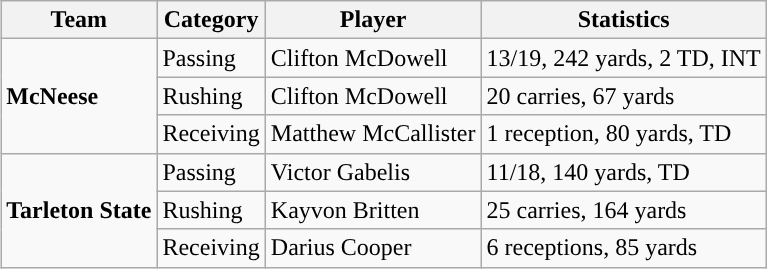<table class="wikitable" style="float: right;">
<tr>
<th>Team</th>
<th>Category</th>
<th>Player</th>
<th>Statistics</th>
</tr>
<tr>
<td rowspan=3><strong>McNeese</strong></td>
<td>Passing</td>
<td>Clifton McDowell</td>
<td>13/19, 242 yards, 2 TD, INT</td>
</tr>
<tr>
<td>Rushing</td>
<td>Clifton McDowell</td>
<td>20 carries, 67 yards</td>
</tr>
<tr>
<td>Receiving</td>
<td>Matthew McCallister</td>
<td>1 reception, 80 yards, TD</td>
</tr>
<tr>
<td rowspan=3><strong>Tarleton State</strong></td>
<td>Passing</td>
<td>Victor Gabelis</td>
<td>11/18, 140 yards, TD</td>
</tr>
<tr>
<td>Rushing</td>
<td>Kayvon Britten</td>
<td>25 carries, 164 yards</td>
</tr>
<tr>
<td>Receiving</td>
<td>Darius Cooper</td>
<td>6 receptions, 85 yards</td>
</tr>
</table>
